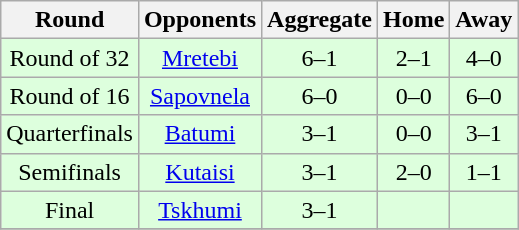<table class="wikitable" style="text-align:center">
<tr>
<th>Round</th>
<th>Opponents</th>
<th>Aggregate</th>
<th>Home</th>
<th>Away</th>
</tr>
<tr bgcolor="#ddffdd">
<td>Round of 32</td>
<td><a href='#'>Mretebi</a></td>
<td>6–1</td>
<td>2–1</td>
<td>4–0</td>
</tr>
<tr bgcolor="#ddffdd">
<td>Round of 16</td>
<td><a href='#'>Sapovnela</a></td>
<td>6–0</td>
<td>0–0</td>
<td>6–0</td>
</tr>
<tr bgcolor="#ddffdd">
<td>Quarterfinals</td>
<td><a href='#'>Batumi</a></td>
<td>3–1</td>
<td>0–0</td>
<td>3–1</td>
</tr>
<tr bgcolor="#ddffdd">
<td>Semifinals</td>
<td><a href='#'>Kutaisi</a></td>
<td>3–1</td>
<td>2–0</td>
<td>1–1</td>
</tr>
<tr bgcolor="#ddffdd">
<td>Final</td>
<td><a href='#'>Tskhumi</a></td>
<td>3–1</td>
<td></td>
<td></td>
</tr>
<tr bgcolor="#ddffdd">
</tr>
</table>
